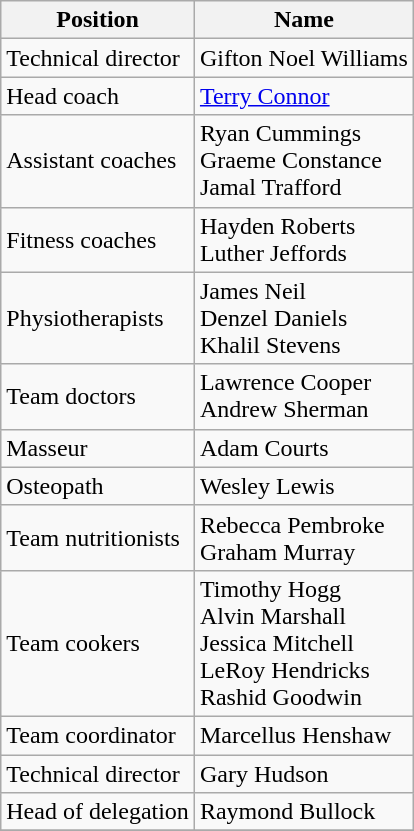<table class=wikitable>
<tr>
<th>Position</th>
<th>Name</th>
</tr>
<tr>
<td>Technical director</td>
<td> Gifton Noel Williams</td>
</tr>
<tr>
<td>Head coach</td>
<td> <a href='#'>Terry Connor</a></td>
</tr>
<tr>
<td>Assistant coaches</td>
<td> Ryan Cummings<br> Graeme Constance<br> Jamal Trafford</td>
</tr>
<tr>
<td>Fitness coaches</td>
<td> Hayden Roberts<br> Luther Jeffords</td>
</tr>
<tr>
<td>Physiotherapists</td>
<td> James Neil<br> Denzel Daniels<br> Khalil Stevens</td>
</tr>
<tr>
<td>Team doctors</td>
<td> Lawrence Cooper<br> Andrew Sherman</td>
</tr>
<tr>
<td>Masseur</td>
<td> Adam Courts</td>
</tr>
<tr>
<td>Osteopath</td>
<td> Wesley Lewis</td>
</tr>
<tr>
<td>Team nutritionists</td>
<td> Rebecca Pembroke<br> Graham Murray</td>
</tr>
<tr>
<td>Team cookers</td>
<td> Timothy Hogg<br> Alvin Marshall<br> Jessica Mitchell<br> LeRoy Hendricks<br> Rashid Goodwin</td>
</tr>
<tr>
<td>Team coordinator</td>
<td> Marcellus Henshaw</td>
</tr>
<tr>
<td>Technical director</td>
<td> Gary Hudson</td>
</tr>
<tr>
<td>Head of delegation</td>
<td> Raymond Bullock</td>
</tr>
<tr>
</tr>
</table>
